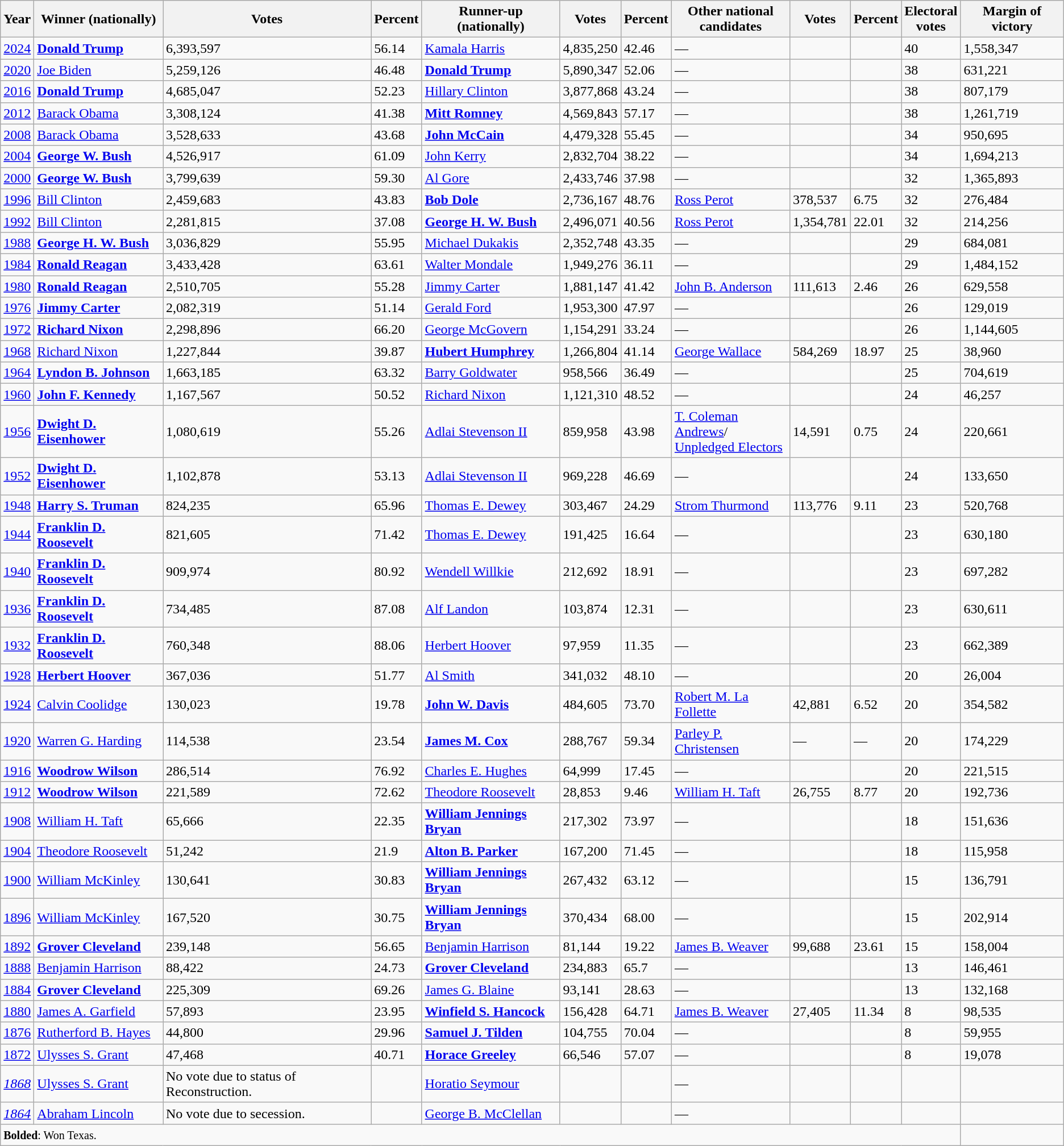<table class="wikitable sortable">
<tr>
<th data-sort-type="number">Year</th>
<th>Winner (nationally)</th>
<th data-sort-type="number">Votes</th>
<th data-sort-type="number">Percent</th>
<th>Runner-up (nationally)</th>
<th data-sort-type="number">Votes</th>
<th data-sort-type="number">Percent</th>
<th>Other national<br>candidates</th>
<th data-sort-type="number">Votes</th>
<th data-sort-type="number">Percent</th>
<th data-sort-type="number">Electoral<br>votes</th>
<th>Margin of victory</th>
</tr>
<tr>
<td><a href='#'>2024</a></td>
<td><strong><a href='#'>Donald Trump</a></strong></td>
<td>6,393,597</td>
<td>56.14</td>
<td><a href='#'>Kamala Harris</a></td>
<td>4,835,250</td>
<td>42.46</td>
<td>—</td>
<td></td>
<td></td>
<td>40</td>
<td>1,558,347</td>
</tr>
<tr>
<td><a href='#'>2020</a></td>
<td><a href='#'>Joe Biden</a></td>
<td>5,259,126</td>
<td>46.48</td>
<td><strong><a href='#'>Donald Trump</a></strong></td>
<td>5,890,347</td>
<td>52.06</td>
<td>—</td>
<td></td>
<td></td>
<td>38</td>
<td>631,221</td>
</tr>
<tr>
<td><a href='#'>2016</a></td>
<td><strong><a href='#'>Donald Trump</a></strong></td>
<td>4,685,047</td>
<td>52.23</td>
<td><a href='#'>Hillary Clinton</a></td>
<td>3,877,868</td>
<td>43.24</td>
<td>—</td>
<td></td>
<td></td>
<td>38</td>
<td>807,179</td>
</tr>
<tr>
<td><a href='#'>2012</a></td>
<td><a href='#'>Barack Obama</a></td>
<td>3,308,124</td>
<td>41.38</td>
<td><strong><a href='#'>Mitt Romney</a></strong></td>
<td>4,569,843</td>
<td>57.17</td>
<td>—</td>
<td></td>
<td></td>
<td>38</td>
<td>1,261,719</td>
</tr>
<tr>
<td><a href='#'>2008</a></td>
<td><a href='#'>Barack Obama</a></td>
<td>3,528,633</td>
<td>43.68</td>
<td><strong><a href='#'>John McCain</a></strong></td>
<td>4,479,328</td>
<td>55.45</td>
<td>—</td>
<td></td>
<td></td>
<td>34</td>
<td>950,695</td>
</tr>
<tr>
<td><a href='#'>2004</a></td>
<td><strong><a href='#'>George W. Bush</a></strong></td>
<td>4,526,917</td>
<td>61.09</td>
<td><a href='#'>John Kerry</a></td>
<td>2,832,704</td>
<td>38.22</td>
<td>—</td>
<td></td>
<td></td>
<td>34</td>
<td>1,694,213</td>
</tr>
<tr>
<td><a href='#'>2000</a></td>
<td><strong><a href='#'>George W. Bush</a></strong></td>
<td>3,799,639</td>
<td>59.30</td>
<td><a href='#'>Al Gore</a></td>
<td>2,433,746</td>
<td>37.98</td>
<td>—</td>
<td></td>
<td></td>
<td>32</td>
<td>1,365,893</td>
</tr>
<tr>
<td><a href='#'>1996</a></td>
<td><a href='#'>Bill Clinton</a></td>
<td>2,459,683</td>
<td>43.83</td>
<td><strong><a href='#'>Bob Dole</a></strong></td>
<td>2,736,167</td>
<td>48.76</td>
<td><a href='#'>Ross Perot</a></td>
<td>378,537</td>
<td>6.75</td>
<td>32</td>
<td>276,484</td>
</tr>
<tr>
<td><a href='#'>1992</a></td>
<td><a href='#'>Bill Clinton</a></td>
<td>2,281,815</td>
<td>37.08</td>
<td><strong><a href='#'>George H. W. Bush</a></strong></td>
<td>2,496,071</td>
<td>40.56</td>
<td><a href='#'>Ross Perot</a></td>
<td>1,354,781</td>
<td>22.01</td>
<td>32</td>
<td>214,256</td>
</tr>
<tr>
<td><a href='#'>1988</a></td>
<td><strong><a href='#'>George H. W. Bush</a></strong></td>
<td>3,036,829</td>
<td>55.95</td>
<td><a href='#'>Michael Dukakis</a></td>
<td>2,352,748</td>
<td>43.35</td>
<td>—</td>
<td></td>
<td></td>
<td>29</td>
<td>684,081</td>
</tr>
<tr>
<td><a href='#'>1984</a></td>
<td><strong><a href='#'>Ronald Reagan</a></strong></td>
<td>3,433,428</td>
<td>63.61</td>
<td><a href='#'>Walter Mondale</a></td>
<td>1,949,276</td>
<td>36.11</td>
<td>—</td>
<td></td>
<td></td>
<td>29</td>
<td>1,484,152</td>
</tr>
<tr>
<td><a href='#'>1980</a></td>
<td><strong><a href='#'>Ronald Reagan</a></strong></td>
<td>2,510,705</td>
<td>55.28</td>
<td><a href='#'>Jimmy Carter</a></td>
<td>1,881,147</td>
<td>41.42</td>
<td><a href='#'>John B. Anderson</a></td>
<td>111,613</td>
<td>2.46</td>
<td>26</td>
<td>629,558</td>
</tr>
<tr>
<td><a href='#'>1976</a></td>
<td><strong><a href='#'>Jimmy Carter</a></strong></td>
<td>2,082,319</td>
<td>51.14</td>
<td><a href='#'>Gerald Ford</a></td>
<td>1,953,300</td>
<td>47.97</td>
<td>—</td>
<td></td>
<td></td>
<td>26</td>
<td>129,019</td>
</tr>
<tr>
<td><a href='#'>1972</a></td>
<td><strong><a href='#'>Richard Nixon</a></strong></td>
<td>2,298,896</td>
<td>66.20</td>
<td><a href='#'>George McGovern</a></td>
<td>1,154,291</td>
<td>33.24</td>
<td>—</td>
<td></td>
<td></td>
<td>26</td>
<td>1,144,605</td>
</tr>
<tr>
<td><a href='#'>1968</a></td>
<td><a href='#'>Richard Nixon</a></td>
<td>1,227,844</td>
<td>39.87</td>
<td><strong><a href='#'>Hubert Humphrey</a></strong></td>
<td>1,266,804</td>
<td>41.14</td>
<td><a href='#'>George Wallace</a></td>
<td>584,269</td>
<td>18.97</td>
<td>25</td>
<td>38,960</td>
</tr>
<tr>
<td><a href='#'>1964</a></td>
<td><strong><a href='#'>Lyndon B. Johnson</a></strong></td>
<td>1,663,185</td>
<td>63.32</td>
<td><a href='#'>Barry Goldwater</a></td>
<td>958,566</td>
<td>36.49</td>
<td>—</td>
<td></td>
<td></td>
<td>25</td>
<td>704,619</td>
</tr>
<tr>
<td><a href='#'>1960</a></td>
<td><strong><a href='#'>John F. Kennedy</a></strong></td>
<td>1,167,567</td>
<td>50.52</td>
<td><a href='#'>Richard Nixon</a></td>
<td>1,121,310</td>
<td>48.52</td>
<td>—</td>
<td></td>
<td></td>
<td>24</td>
<td>46,257</td>
</tr>
<tr>
<td><a href='#'>1956</a></td>
<td><strong><a href='#'>Dwight D. Eisenhower</a></strong></td>
<td>1,080,619</td>
<td>55.26</td>
<td><a href='#'>Adlai Stevenson II</a></td>
<td>859,958</td>
<td>43.98</td>
<td><a href='#'>T. Coleman Andrews</a>/<br><a href='#'>Unpledged Electors</a></td>
<td>14,591</td>
<td>0.75</td>
<td>24</td>
<td>220,661</td>
</tr>
<tr>
<td><a href='#'>1952</a></td>
<td><strong><a href='#'>Dwight D. Eisenhower</a></strong></td>
<td>1,102,878</td>
<td>53.13</td>
<td><a href='#'>Adlai Stevenson II</a></td>
<td>969,228</td>
<td>46.69</td>
<td>—</td>
<td></td>
<td></td>
<td>24</td>
<td>133,650</td>
</tr>
<tr>
<td><a href='#'>1948</a></td>
<td><strong><a href='#'>Harry S. Truman</a></strong></td>
<td>824,235</td>
<td>65.96</td>
<td><a href='#'>Thomas E. Dewey</a></td>
<td>303,467</td>
<td>24.29</td>
<td><a href='#'>Strom Thurmond</a></td>
<td>113,776</td>
<td>9.11</td>
<td>23</td>
<td>520,768</td>
</tr>
<tr>
<td><a href='#'>1944</a></td>
<td><strong><a href='#'>Franklin D. Roosevelt</a></strong></td>
<td>821,605</td>
<td>71.42</td>
<td><a href='#'>Thomas E. Dewey</a></td>
<td>191,425</td>
<td>16.64</td>
<td>—</td>
<td></td>
<td></td>
<td>23</td>
<td>630,180</td>
</tr>
<tr>
<td><a href='#'>1940</a></td>
<td><strong><a href='#'>Franklin D. Roosevelt</a></strong></td>
<td>909,974</td>
<td>80.92</td>
<td><a href='#'>Wendell Willkie</a></td>
<td>212,692</td>
<td>18.91</td>
<td>—</td>
<td></td>
<td></td>
<td>23</td>
<td>697,282</td>
</tr>
<tr>
<td><a href='#'>1936</a></td>
<td><strong><a href='#'>Franklin D. Roosevelt</a></strong></td>
<td>734,485</td>
<td>87.08</td>
<td><a href='#'>Alf Landon</a></td>
<td>103,874</td>
<td>12.31</td>
<td>—</td>
<td></td>
<td></td>
<td>23</td>
<td>630,611</td>
</tr>
<tr>
<td><a href='#'>1932</a></td>
<td><strong><a href='#'>Franklin D. Roosevelt</a></strong></td>
<td>760,348</td>
<td>88.06</td>
<td><a href='#'>Herbert Hoover</a></td>
<td>97,959</td>
<td>11.35</td>
<td>—</td>
<td></td>
<td></td>
<td>23</td>
<td>662,389</td>
</tr>
<tr>
<td><a href='#'>1928</a></td>
<td><strong><a href='#'>Herbert Hoover</a></strong></td>
<td>367,036</td>
<td>51.77</td>
<td><a href='#'>Al Smith</a></td>
<td>341,032</td>
<td>48.10</td>
<td>—</td>
<td></td>
<td></td>
<td>20</td>
<td>26,004</td>
</tr>
<tr>
<td><a href='#'>1924</a></td>
<td><a href='#'>Calvin Coolidge</a></td>
<td>130,023</td>
<td>19.78</td>
<td><strong><a href='#'>John W. Davis</a></strong></td>
<td>484,605</td>
<td>73.70</td>
<td><a href='#'>Robert M. La Follette</a></td>
<td>42,881</td>
<td>6.52</td>
<td>20</td>
<td>354,582</td>
</tr>
<tr>
<td><a href='#'>1920</a></td>
<td><a href='#'>Warren G. Harding</a></td>
<td>114,538</td>
<td>23.54</td>
<td><strong><a href='#'>James M. Cox</a></strong></td>
<td>288,767</td>
<td>59.34</td>
<td><a href='#'>Parley P. Christensen</a></td>
<td>—</td>
<td>—</td>
<td>20</td>
<td>174,229</td>
</tr>
<tr>
<td><a href='#'>1916</a></td>
<td><strong><a href='#'>Woodrow Wilson</a></strong></td>
<td>286,514</td>
<td>76.92</td>
<td><a href='#'>Charles E. Hughes</a></td>
<td>64,999</td>
<td>17.45</td>
<td>—</td>
<td></td>
<td></td>
<td>20</td>
<td>221,515</td>
</tr>
<tr>
<td><a href='#'>1912</a></td>
<td><strong><a href='#'>Woodrow Wilson</a></strong></td>
<td>221,589</td>
<td>72.62</td>
<td><a href='#'>Theodore Roosevelt</a></td>
<td>28,853</td>
<td>9.46</td>
<td><a href='#'>William H. Taft</a></td>
<td>26,755</td>
<td>8.77</td>
<td>20</td>
<td>192,736</td>
</tr>
<tr>
<td><a href='#'>1908</a></td>
<td><a href='#'>William H. Taft</a></td>
<td>65,666</td>
<td>22.35</td>
<td><strong><a href='#'>William Jennings Bryan</a></strong></td>
<td>217,302</td>
<td>73.97</td>
<td>—</td>
<td></td>
<td></td>
<td>18</td>
<td>151,636</td>
</tr>
<tr>
<td><a href='#'>1904</a></td>
<td><a href='#'>Theodore Roosevelt</a></td>
<td>51,242</td>
<td>21.9</td>
<td><strong><a href='#'>Alton B. Parker</a></strong></td>
<td>167,200</td>
<td>71.45</td>
<td>—</td>
<td></td>
<td></td>
<td>18</td>
<td>115,958</td>
</tr>
<tr>
<td><a href='#'>1900</a></td>
<td><a href='#'>William McKinley</a></td>
<td>130,641</td>
<td>30.83</td>
<td><strong><a href='#'>William Jennings Bryan</a></strong></td>
<td>267,432</td>
<td>63.12</td>
<td>—</td>
<td></td>
<td></td>
<td>15</td>
<td>136,791</td>
</tr>
<tr>
<td><a href='#'>1896</a></td>
<td><a href='#'>William McKinley</a></td>
<td>167,520</td>
<td>30.75</td>
<td><strong><a href='#'>William Jennings Bryan</a></strong></td>
<td>370,434</td>
<td>68.00</td>
<td>—</td>
<td></td>
<td></td>
<td>15</td>
<td>202,914</td>
</tr>
<tr>
<td><a href='#'>1892</a></td>
<td><strong><a href='#'>Grover Cleveland</a></strong></td>
<td>239,148</td>
<td>56.65</td>
<td><a href='#'>Benjamin Harrison</a></td>
<td>81,144</td>
<td>19.22</td>
<td><a href='#'>James B. Weaver</a></td>
<td>99,688</td>
<td>23.61</td>
<td>15</td>
<td>158,004</td>
</tr>
<tr>
<td><a href='#'>1888</a></td>
<td><a href='#'>Benjamin Harrison</a></td>
<td>88,422</td>
<td>24.73</td>
<td><strong><a href='#'>Grover Cleveland</a></strong></td>
<td>234,883</td>
<td>65.7</td>
<td>—</td>
<td></td>
<td></td>
<td>13</td>
<td>146,461</td>
</tr>
<tr>
<td><a href='#'>1884</a></td>
<td><strong><a href='#'>Grover Cleveland</a></strong></td>
<td>225,309</td>
<td>69.26</td>
<td><a href='#'>James G. Blaine</a></td>
<td>93,141</td>
<td>28.63</td>
<td>—</td>
<td></td>
<td></td>
<td>13</td>
<td>132,168</td>
</tr>
<tr>
<td><a href='#'>1880</a></td>
<td><a href='#'>James A. Garfield</a></td>
<td>57,893</td>
<td>23.95</td>
<td><strong><a href='#'>Winfield S. Hancock</a></strong></td>
<td>156,428</td>
<td>64.71</td>
<td><a href='#'>James B. Weaver</a></td>
<td>27,405</td>
<td>11.34</td>
<td>8</td>
<td>98,535</td>
</tr>
<tr>
<td><a href='#'>1876</a></td>
<td><a href='#'>Rutherford B. Hayes</a></td>
<td>44,800</td>
<td>29.96</td>
<td><strong><a href='#'>Samuel J. Tilden</a></strong></td>
<td>104,755</td>
<td>70.04</td>
<td>—</td>
<td></td>
<td></td>
<td>8</td>
<td>59,955</td>
</tr>
<tr>
<td><a href='#'>1872</a></td>
<td><a href='#'>Ulysses S. Grant</a></td>
<td>47,468</td>
<td>40.71</td>
<td><strong><a href='#'>Horace Greeley</a></strong></td>
<td>66,546</td>
<td>57.07</td>
<td>—</td>
<td></td>
<td></td>
<td>8</td>
<td>19,078</td>
</tr>
<tr>
<td><a href='#'><em>1868</em></a></td>
<td><a href='#'>Ulysses S. Grant</a></td>
<td>No vote due to status of Reconstruction.</td>
<td></td>
<td><a href='#'>Horatio Seymour</a></td>
<td></td>
<td></td>
<td>—</td>
<td></td>
<td></td>
<td></td>
<td></td>
</tr>
<tr>
<td><a href='#'><em>1864</em></a></td>
<td><a href='#'>Abraham Lincoln</a></td>
<td>No vote due to secession.</td>
<td></td>
<td><a href='#'>George B. McClellan</a></td>
<td></td>
<td></td>
<td>—</td>
<td></td>
<td></td>
<td></td>
<td></td>
</tr>
<tr>
<td style="text-align:left;" colspan="11"><small><strong>Bolded</strong>: Won Texas.</small></td>
<td></td>
</tr>
</table>
